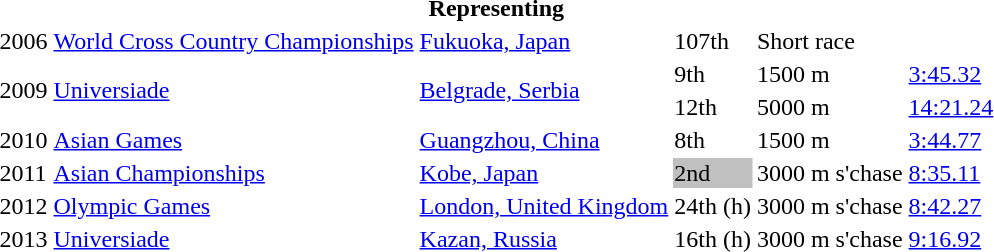<table>
<tr>
<th colspan="6">Representing </th>
</tr>
<tr>
<td>2006</td>
<td><a href='#'>World Cross Country Championships</a></td>
<td><a href='#'>Fukuoka, Japan</a></td>
<td>107th</td>
<td>Short race</td>
<td></td>
</tr>
<tr>
<td rowspan=2>2009</td>
<td rowspan=2><a href='#'>Universiade</a></td>
<td rowspan=2><a href='#'>Belgrade, Serbia</a></td>
<td>9th</td>
<td>1500 m</td>
<td><a href='#'>3:45.32</a></td>
</tr>
<tr>
<td>12th</td>
<td>5000 m</td>
<td><a href='#'>14:21.24</a></td>
</tr>
<tr>
<td>2010</td>
<td><a href='#'>Asian Games</a></td>
<td><a href='#'>Guangzhou, China</a></td>
<td>8th</td>
<td>1500 m</td>
<td><a href='#'>3:44.77</a></td>
</tr>
<tr>
<td>2011</td>
<td><a href='#'>Asian Championships</a></td>
<td><a href='#'>Kobe, Japan</a></td>
<td bgcolor=silver>2nd</td>
<td>3000 m s'chase</td>
<td><a href='#'>8:35.11</a></td>
</tr>
<tr>
<td>2012</td>
<td><a href='#'>Olympic Games</a></td>
<td><a href='#'>London, United Kingdom</a></td>
<td>24th (h)</td>
<td>3000 m s'chase</td>
<td><a href='#'>8:42.27</a></td>
</tr>
<tr>
<td>2013</td>
<td><a href='#'>Universiade</a></td>
<td><a href='#'>Kazan, Russia</a></td>
<td>16th (h)</td>
<td>3000 m s'chase</td>
<td><a href='#'>9:16.92</a></td>
</tr>
</table>
